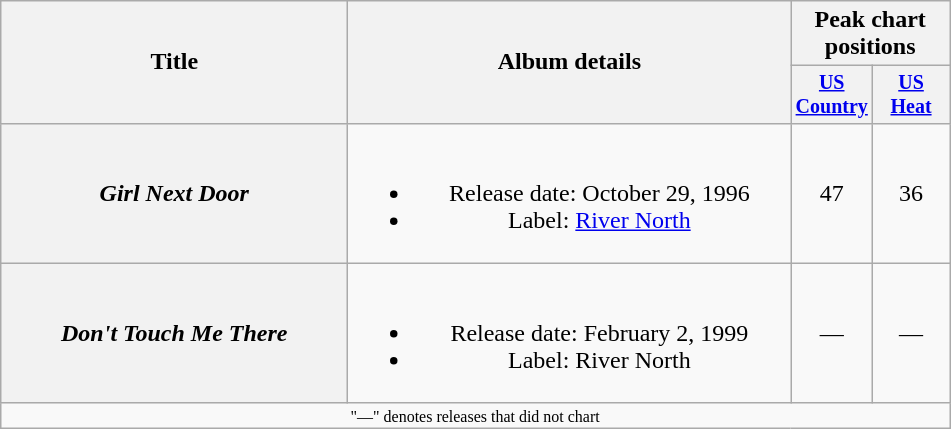<table class="wikitable plainrowheaders" style="text-align:center;">
<tr>
<th rowspan="2" style="width:14em;">Title</th>
<th rowspan="2" style="width:18em;">Album details</th>
<th colspan="2">Peak chart<br>positions</th>
</tr>
<tr style="font-size:smaller;">
<th width="45"><a href='#'>US Country</a></th>
<th width="45"><a href='#'>US Heat</a></th>
</tr>
<tr>
<th scope="row"><em>Girl Next Door</em></th>
<td><br><ul><li>Release date: October 29, 1996</li><li>Label: <a href='#'>River North</a></li></ul></td>
<td>47</td>
<td>36</td>
</tr>
<tr>
<th scope="row"><em>Don't Touch Me There</em></th>
<td><br><ul><li>Release date: February 2, 1999</li><li>Label: River North</li></ul></td>
<td>—</td>
<td>—</td>
</tr>
<tr>
<td colspan="4" style="font-size:8pt">"—" denotes releases that did not chart</td>
</tr>
</table>
